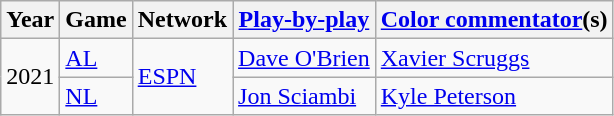<table class="wikitable">
<tr>
<th>Year</th>
<th>Game</th>
<th>Network</th>
<th><a href='#'>Play-by-play</a></th>
<th><a href='#'>Color commentator</a>(s)</th>
</tr>
<tr>
<td rowspan=2>2021</td>
<td><a href='#'>AL</a></td>
<td rowspan="2"><a href='#'>ESPN</a></td>
<td><a href='#'>Dave O'Brien</a></td>
<td><a href='#'>Xavier Scruggs</a></td>
</tr>
<tr>
<td><a href='#'>NL</a></td>
<td><a href='#'>Jon Sciambi</a></td>
<td><a href='#'>Kyle Peterson</a></td>
</tr>
</table>
